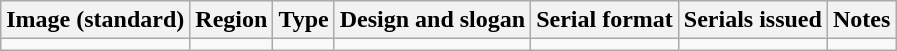<table class="wikitable">
<tr>
<th>Image (standard)</th>
<th>Region</th>
<th>Type</th>
<th>Design and slogan</th>
<th>Serial format</th>
<th>Serials issued</th>
<th>Notes</th>
</tr>
<tr>
<td></td>
<td></td>
<td></td>
<td></td>
<td></td>
<td></td>
</tr>
</table>
